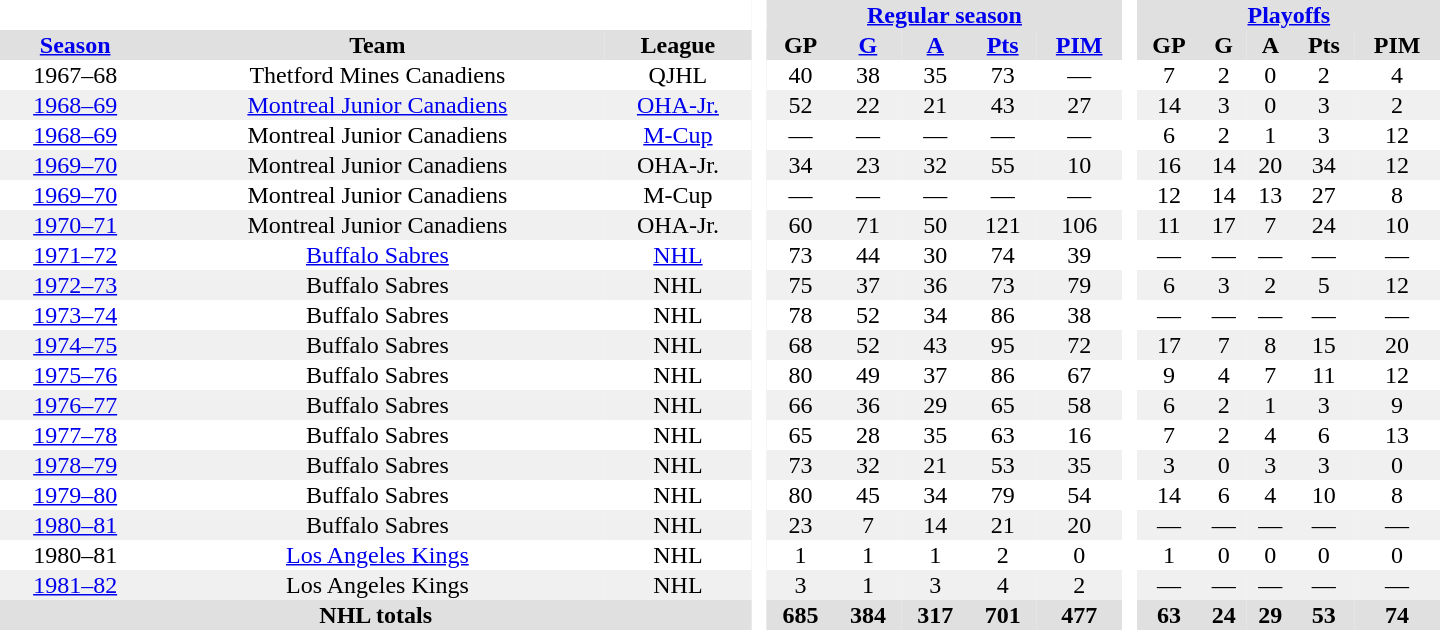<table border="0" cellpadding="1" cellspacing="0" style="text-align:center; width:60em">
<tr bgcolor="#e0e0e0">
<th colspan="3" bgcolor="#ffffff"> </th>
<th rowspan="99" bgcolor="#ffffff"> </th>
<th colspan="5"><a href='#'>Regular season</a></th>
<th rowspan="99" bgcolor="#ffffff"> </th>
<th colspan="5"><a href='#'>Playoffs</a></th>
</tr>
<tr bgcolor="#e0e0e0">
<th><a href='#'>Season</a></th>
<th>Team</th>
<th>League</th>
<th>GP</th>
<th><a href='#'>G</a></th>
<th><a href='#'>A</a></th>
<th><a href='#'>Pts</a></th>
<th><a href='#'>PIM</a></th>
<th>GP</th>
<th>G</th>
<th>A</th>
<th>Pts</th>
<th>PIM</th>
</tr>
<tr>
<td>1967–68</td>
<td>Thetford Mines Canadiens</td>
<td>QJHL</td>
<td>40</td>
<td>38</td>
<td>35</td>
<td>73</td>
<td>—</td>
<td>7</td>
<td>2</td>
<td>0</td>
<td>2</td>
<td>4</td>
</tr>
<tr bgcolor="#f0f0f0">
<td><a href='#'>1968–69</a></td>
<td><a href='#'>Montreal Junior Canadiens</a></td>
<td><a href='#'>OHA-Jr.</a></td>
<td>52</td>
<td>22</td>
<td>21</td>
<td>43</td>
<td>27</td>
<td>14</td>
<td>3</td>
<td>0</td>
<td>3</td>
<td>2</td>
</tr>
<tr>
<td><a href='#'>1968–69</a></td>
<td>Montreal Junior Canadiens</td>
<td><a href='#'>M-Cup</a></td>
<td>—</td>
<td>—</td>
<td>—</td>
<td>—</td>
<td>—</td>
<td>6</td>
<td>2</td>
<td>1</td>
<td>3</td>
<td>12</td>
</tr>
<tr bgcolor="#f0f0f0">
<td><a href='#'>1969–70</a></td>
<td>Montreal Junior Canadiens</td>
<td>OHA-Jr.</td>
<td>34</td>
<td>23</td>
<td>32</td>
<td>55</td>
<td>10</td>
<td>16</td>
<td>14</td>
<td>20</td>
<td>34</td>
<td>12</td>
</tr>
<tr>
<td><a href='#'>1969–70</a></td>
<td>Montreal Junior Canadiens</td>
<td>M-Cup</td>
<td>—</td>
<td>—</td>
<td>—</td>
<td>—</td>
<td>—</td>
<td>12</td>
<td>14</td>
<td>13</td>
<td>27</td>
<td>8</td>
</tr>
<tr bgcolor="#f0f0f0">
<td><a href='#'>1970–71</a></td>
<td>Montreal Junior Canadiens</td>
<td>OHA-Jr.</td>
<td>60</td>
<td>71</td>
<td>50</td>
<td>121</td>
<td>106</td>
<td>11</td>
<td>17</td>
<td>7</td>
<td>24</td>
<td>10</td>
</tr>
<tr>
<td><a href='#'>1971–72</a></td>
<td><a href='#'>Buffalo Sabres</a></td>
<td><a href='#'>NHL</a></td>
<td>73</td>
<td>44</td>
<td>30</td>
<td>74</td>
<td>39</td>
<td>—</td>
<td>—</td>
<td>—</td>
<td>—</td>
<td>—</td>
</tr>
<tr bgcolor="#f0f0f0">
<td><a href='#'>1972–73</a></td>
<td>Buffalo Sabres</td>
<td>NHL</td>
<td>75</td>
<td>37</td>
<td>36</td>
<td>73</td>
<td>79</td>
<td>6</td>
<td>3</td>
<td>2</td>
<td>5</td>
<td>12</td>
</tr>
<tr>
<td><a href='#'>1973–74</a></td>
<td>Buffalo Sabres</td>
<td>NHL</td>
<td>78</td>
<td>52</td>
<td>34</td>
<td>86</td>
<td>38</td>
<td>—</td>
<td>—</td>
<td>—</td>
<td>—</td>
<td>—</td>
</tr>
<tr bgcolor="#f0f0f0">
<td><a href='#'>1974–75</a></td>
<td>Buffalo Sabres</td>
<td>NHL</td>
<td>68</td>
<td>52</td>
<td>43</td>
<td>95</td>
<td>72</td>
<td>17</td>
<td>7</td>
<td>8</td>
<td>15</td>
<td>20</td>
</tr>
<tr>
<td><a href='#'>1975–76</a></td>
<td>Buffalo Sabres</td>
<td>NHL</td>
<td>80</td>
<td>49</td>
<td>37</td>
<td>86</td>
<td>67</td>
<td>9</td>
<td>4</td>
<td>7</td>
<td>11</td>
<td>12</td>
</tr>
<tr bgcolor="#f0f0f0">
<td><a href='#'>1976–77</a></td>
<td>Buffalo Sabres</td>
<td>NHL</td>
<td>66</td>
<td>36</td>
<td>29</td>
<td>65</td>
<td>58</td>
<td>6</td>
<td>2</td>
<td>1</td>
<td>3</td>
<td>9</td>
</tr>
<tr>
<td><a href='#'>1977–78</a></td>
<td>Buffalo Sabres</td>
<td>NHL</td>
<td>65</td>
<td>28</td>
<td>35</td>
<td>63</td>
<td>16</td>
<td>7</td>
<td>2</td>
<td>4</td>
<td>6</td>
<td>13</td>
</tr>
<tr bgcolor="#f0f0f0">
<td><a href='#'>1978–79</a></td>
<td>Buffalo Sabres</td>
<td>NHL</td>
<td>73</td>
<td>32</td>
<td>21</td>
<td>53</td>
<td>35</td>
<td>3</td>
<td>0</td>
<td>3</td>
<td>3</td>
<td>0</td>
</tr>
<tr>
<td><a href='#'>1979–80</a></td>
<td>Buffalo Sabres</td>
<td>NHL</td>
<td>80</td>
<td>45</td>
<td>34</td>
<td>79</td>
<td>54</td>
<td>14</td>
<td>6</td>
<td>4</td>
<td>10</td>
<td>8</td>
</tr>
<tr bgcolor="#f0f0f0">
<td><a href='#'>1980–81</a></td>
<td>Buffalo Sabres</td>
<td>NHL</td>
<td>23</td>
<td>7</td>
<td>14</td>
<td>21</td>
<td>20</td>
<td>—</td>
<td>—</td>
<td>—</td>
<td>—</td>
<td>—</td>
</tr>
<tr>
<td>1980–81</td>
<td><a href='#'>Los Angeles Kings</a></td>
<td>NHL</td>
<td>1</td>
<td>1</td>
<td>1</td>
<td>2</td>
<td>0</td>
<td>1</td>
<td>0</td>
<td>0</td>
<td>0</td>
<td>0</td>
</tr>
<tr bgcolor="#f0f0f0">
<td><a href='#'>1981–82</a></td>
<td>Los Angeles Kings</td>
<td>NHL</td>
<td>3</td>
<td>1</td>
<td>3</td>
<td>4</td>
<td>2</td>
<td>—</td>
<td>—</td>
<td>—</td>
<td>—</td>
<td>—</td>
</tr>
<tr bgcolor="#e0e0e0">
<th colspan="3">NHL totals</th>
<th>685</th>
<th>384</th>
<th>317</th>
<th>701</th>
<th>477</th>
<th>63</th>
<th>24</th>
<th>29</th>
<th>53</th>
<th>74</th>
</tr>
</table>
